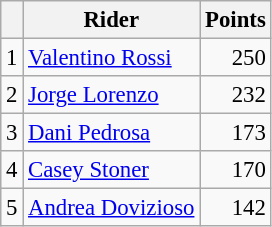<table class="wikitable" style="font-size: 95%;">
<tr>
<th></th>
<th>Rider</th>
<th>Points</th>
</tr>
<tr>
<td align=center>1</td>
<td> <a href='#'>Valentino Rossi</a></td>
<td align=right>250</td>
</tr>
<tr>
<td align=center>2</td>
<td> <a href='#'>Jorge Lorenzo</a></td>
<td align=right>232</td>
</tr>
<tr>
<td align=center>3</td>
<td> <a href='#'>Dani Pedrosa</a></td>
<td align=right>173</td>
</tr>
<tr>
<td align=center>4</td>
<td> <a href='#'>Casey Stoner</a></td>
<td align=right>170</td>
</tr>
<tr>
<td align=center>5</td>
<td> <a href='#'>Andrea Dovizioso</a></td>
<td align=right>142</td>
</tr>
</table>
